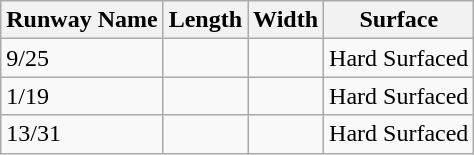<table class="wikitable">
<tr>
<th>Runway Name</th>
<th>Length</th>
<th>Width</th>
<th>Surface</th>
</tr>
<tr>
<td>9/25</td>
<td></td>
<td></td>
<td>Hard Surfaced</td>
</tr>
<tr>
<td>1/19</td>
<td></td>
<td></td>
<td>Hard Surfaced</td>
</tr>
<tr>
<td>13/31</td>
<td></td>
<td></td>
<td>Hard Surfaced</td>
</tr>
</table>
